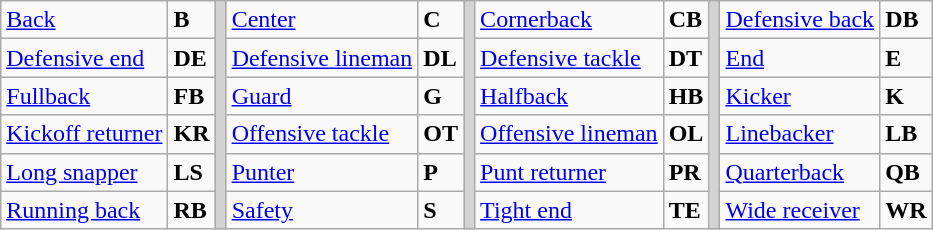<table class="wikitable">
<tr>
<td><a href='#'>Back</a></td>
<td><strong>B</strong></td>
<td rowSpan="6" style="background-color:lightgrey;"></td>
<td><a href='#'>Center</a></td>
<td><strong>C</strong></td>
<td rowSpan="6" style="background-color:lightgrey;"></td>
<td><a href='#'>Cornerback</a></td>
<td><strong>CB</strong></td>
<td rowSpan="6" style="background-color:lightgrey;"></td>
<td><a href='#'>Defensive back</a></td>
<td><strong>DB</strong></td>
</tr>
<tr>
<td><a href='#'>Defensive end</a></td>
<td><strong>DE</strong></td>
<td><a href='#'>Defensive lineman</a></td>
<td><strong>DL</strong></td>
<td><a href='#'>Defensive tackle</a></td>
<td><strong>DT</strong></td>
<td><a href='#'>End</a></td>
<td><strong>E</strong></td>
</tr>
<tr>
<td><a href='#'>Fullback</a></td>
<td><strong>FB</strong></td>
<td><a href='#'>Guard</a></td>
<td><strong>G</strong></td>
<td><a href='#'>Halfback</a></td>
<td><strong>HB</strong></td>
<td><a href='#'>Kicker</a></td>
<td><strong>K</strong></td>
</tr>
<tr>
<td><a href='#'>Kickoff returner</a></td>
<td><strong>KR</strong></td>
<td><a href='#'>Offensive tackle</a></td>
<td><strong>OT</strong></td>
<td><a href='#'>Offensive lineman</a></td>
<td><strong>OL</strong></td>
<td><a href='#'>Linebacker</a></td>
<td><strong>LB</strong></td>
</tr>
<tr>
<td><a href='#'>Long snapper</a></td>
<td><strong>LS</strong></td>
<td><a href='#'>Punter</a></td>
<td><strong>P</strong></td>
<td><a href='#'>Punt returner</a></td>
<td><strong>PR</strong></td>
<td><a href='#'>Quarterback</a></td>
<td><strong>QB</strong></td>
</tr>
<tr>
<td><a href='#'>Running back</a></td>
<td><strong>RB</strong></td>
<td><a href='#'>Safety</a></td>
<td><strong>S</strong></td>
<td><a href='#'>Tight end</a></td>
<td><strong>TE</strong></td>
<td><a href='#'>Wide receiver</a></td>
<td><strong>WR</strong></td>
</tr>
</table>
